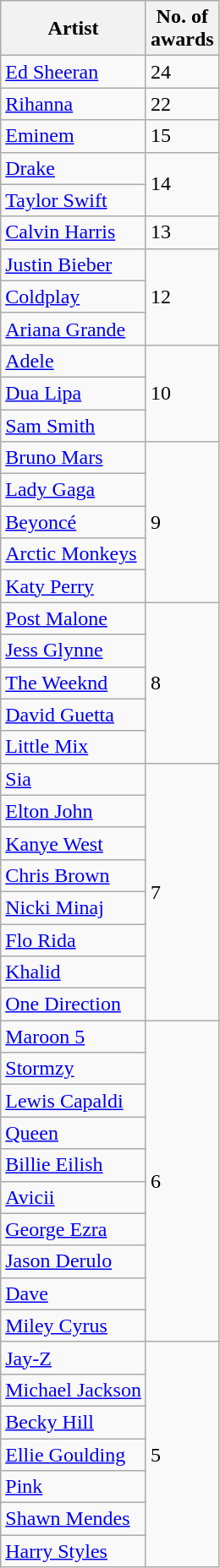<table class="wikitable sortable">
<tr>
<th>Artist</th>
<th>No. of<br>awards</th>
</tr>
<tr>
<td><a href='#'>Ed Sheeran</a></td>
<td align="left">24</td>
</tr>
<tr>
<td><a href='#'>Rihanna</a></td>
<td align="left">22</td>
</tr>
<tr>
<td><a href='#'>Eminem</a></td>
<td align="left">15</td>
</tr>
<tr>
<td><a href='#'>Drake</a></td>
<td rowspan=2 align="left">14</td>
</tr>
<tr>
<td><a href='#'>Taylor Swift</a></td>
</tr>
<tr>
<td><a href='#'>Calvin Harris</a></td>
<td align="left">13</td>
</tr>
<tr>
<td><a href='#'>Justin Bieber</a></td>
<td rowspan="3" align="left">12</td>
</tr>
<tr>
<td><a href='#'>Coldplay</a></td>
</tr>
<tr>
<td><a href='#'>Ariana Grande</a></td>
</tr>
<tr>
<td><a href='#'>Adele</a></td>
<td rowspan="3">10</td>
</tr>
<tr>
<td><a href='#'>Dua Lipa</a></td>
</tr>
<tr>
<td><a href='#'>Sam Smith</a></td>
</tr>
<tr>
<td><a href='#'>Bruno Mars</a></td>
<td rowspan="5">9</td>
</tr>
<tr>
<td><a href='#'>Lady Gaga</a></td>
</tr>
<tr>
<td><a href='#'>Beyoncé</a></td>
</tr>
<tr>
<td><a href='#'>Arctic Monkeys</a></td>
</tr>
<tr>
<td><a href='#'>Katy Perry</a></td>
</tr>
<tr>
<td><a href='#'>Post Malone</a></td>
<td rowspan="5">8</td>
</tr>
<tr>
<td><a href='#'>Jess Glynne</a></td>
</tr>
<tr>
<td><a href='#'>The Weeknd</a></td>
</tr>
<tr>
<td><a href='#'>David Guetta</a></td>
</tr>
<tr>
<td><a href='#'>Little Mix</a></td>
</tr>
<tr>
<td><a href='#'>Sia</a></td>
<td rowspan="8">7</td>
</tr>
<tr>
<td><a href='#'>Elton John</a></td>
</tr>
<tr>
<td><a href='#'>Kanye West</a></td>
</tr>
<tr>
<td><a href='#'>Chris Brown</a></td>
</tr>
<tr>
<td><a href='#'>Nicki Minaj</a></td>
</tr>
<tr>
<td><a href='#'>Flo Rida</a></td>
</tr>
<tr>
<td><a href='#'>Khalid</a></td>
</tr>
<tr>
<td><a href='#'>One Direction</a></td>
</tr>
<tr>
<td><a href='#'>Maroon 5</a></td>
<td rowspan="10">6</td>
</tr>
<tr>
<td><a href='#'>Stormzy</a></td>
</tr>
<tr>
<td><a href='#'>Lewis Capaldi</a></td>
</tr>
<tr>
<td><a href='#'>Queen</a></td>
</tr>
<tr>
<td><a href='#'>Billie Eilish</a></td>
</tr>
<tr>
<td><a href='#'>Avicii</a></td>
</tr>
<tr>
<td><a href='#'>George Ezra</a></td>
</tr>
<tr>
<td><a href='#'>Jason Derulo</a></td>
</tr>
<tr>
<td><a href='#'>Dave</a></td>
</tr>
<tr>
<td><a href='#'>Miley Cyrus</a></td>
</tr>
<tr>
<td><a href='#'>Jay-Z</a></td>
<td rowspan="7">5</td>
</tr>
<tr>
<td><a href='#'>Michael Jackson</a></td>
</tr>
<tr>
<td><a href='#'>Becky Hill</a></td>
</tr>
<tr>
<td><a href='#'>Ellie Goulding</a></td>
</tr>
<tr>
<td><a href='#'>Pink</a></td>
</tr>
<tr>
<td><a href='#'>Shawn Mendes</a></td>
</tr>
<tr>
<td><a href='#'>Harry Styles</a></td>
</tr>
</table>
